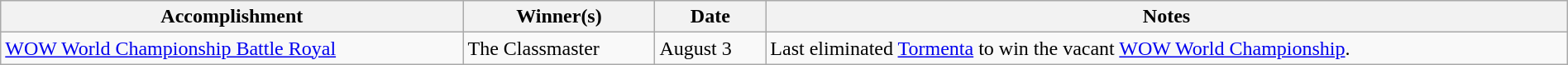<table class="wikitable" style="width:100%;">
<tr>
<th>Accomplishment</th>
<th>Winner(s)</th>
<th>Date</th>
<th>Notes</th>
</tr>
<tr>
<td><a href='#'>WOW World Championship Battle Royal</a></td>
<td>The Classmaster</td>
<td>August 3<br></td>
<td>Last eliminated <a href='#'>Tormenta</a> to win the vacant <a href='#'>WOW World Championship</a>.</td>
</tr>
</table>
